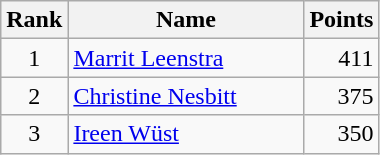<table class="wikitable" border="1">
<tr>
<th width=30>Rank</th>
<th width=150>Name</th>
<th width=25>Points</th>
</tr>
<tr>
<td align=center>1</td>
<td> <a href='#'>Marrit Leenstra</a></td>
<td align=right>411</td>
</tr>
<tr>
<td align=center>2</td>
<td> <a href='#'>Christine Nesbitt</a></td>
<td align=right>375</td>
</tr>
<tr>
<td align=center>3</td>
<td> <a href='#'>Ireen Wüst</a></td>
<td align=right>350</td>
</tr>
</table>
